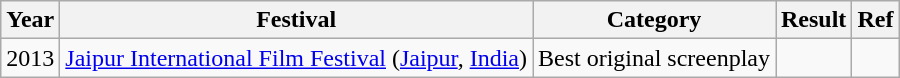<table class="wikitable">
<tr>
<th>Year</th>
<th>Festival</th>
<th>Category</th>
<th>Result</th>
<th>Ref</th>
</tr>
<tr>
<td>2013</td>
<td><a href='#'>Jaipur International Film Festival</a> (<a href='#'>Jaipur</a>, <a href='#'>India</a>)</td>
<td>Best original screenplay</td>
<td></td>
<td><br>
</td>
</tr>
</table>
